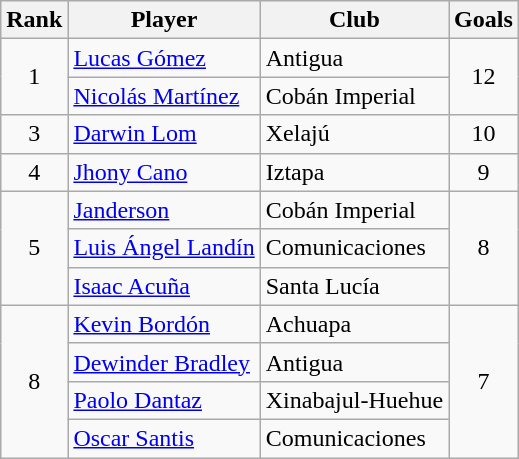<table class="wikitable">
<tr>
<th>Rank</th>
<th>Player</th>
<th>Club</th>
<th>Goals</th>
</tr>
<tr>
<td align=center rowspan=2>1</td>
<td> <a href='#'>Lucas Gómez</a></td>
<td>Antigua</td>
<td align=center rowspan=2>12</td>
</tr>
<tr>
<td> <a href='#'>Nicolás Martínez</a></td>
<td>Cobán Imperial</td>
</tr>
<tr>
<td align=center>3</td>
<td> <a href='#'>Darwin Lom</a></td>
<td>Xelajú</td>
<td align=center>10</td>
</tr>
<tr>
<td align=center>4</td>
<td> <a href='#'>Jhony Cano</a></td>
<td>Iztapa</td>
<td align=center>9</td>
</tr>
<tr>
<td align=center rowspan=3>5</td>
<td> <a href='#'>Janderson</a></td>
<td>Cobán Imperial</td>
<td align=center rowspan=3>8</td>
</tr>
<tr>
<td> <a href='#'>Luis Ángel Landín</a></td>
<td>Comunicaciones</td>
</tr>
<tr>
<td> <a href='#'>Isaac Acuña</a></td>
<td>Santa Lucía</td>
</tr>
<tr>
<td align=center rowspan=4>8</td>
<td> <a href='#'>Kevin Bordón</a></td>
<td>Achuapa</td>
<td align=center rowspan=4>7</td>
</tr>
<tr>
<td> <a href='#'>Dewinder Bradley</a></td>
<td>Antigua</td>
</tr>
<tr>
<td> <a href='#'>Paolo Dantaz</a></td>
<td>Xinabajul-Huehue</td>
</tr>
<tr>
<td> <a href='#'>Oscar Santis</a></td>
<td>Comunicaciones</td>
</tr>
</table>
